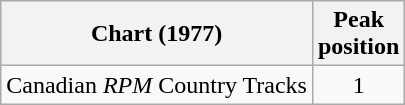<table class="wikitable">
<tr>
<th align="left">Chart (1977)</th>
<th align="center">Peak<br>position</th>
</tr>
<tr>
<td align="left">Canadian <em>RPM</em> Country Tracks</td>
<td align="center">1</td>
</tr>
</table>
